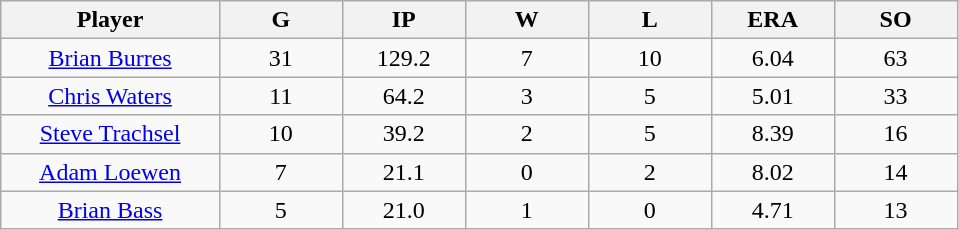<table class="wikitable sortable">
<tr>
<th bgcolor="#DDDDFF" width="16%">Player</th>
<th bgcolor="#DDDDFF" width="9%">G</th>
<th bgcolor="#DDDDFF" width="9%">IP</th>
<th bgcolor="#DDDDFF" width="9%">W</th>
<th bgcolor="#DDDDFF" width="9%">L</th>
<th bgcolor="#DDDDFF" width="9%">ERA</th>
<th bgcolor="#DDDDFF" width="9%">SO</th>
</tr>
<tr align="center">
<td><a href='#'>Brian Burres</a></td>
<td>31</td>
<td>129.2</td>
<td>7</td>
<td>10</td>
<td>6.04</td>
<td>63</td>
</tr>
<tr align="center">
<td><a href='#'>Chris Waters</a></td>
<td>11</td>
<td>64.2</td>
<td>3</td>
<td>5</td>
<td>5.01</td>
<td>33</td>
</tr>
<tr align="center">
<td><a href='#'>Steve Trachsel</a></td>
<td>10</td>
<td>39.2</td>
<td>2</td>
<td>5</td>
<td>8.39</td>
<td>16</td>
</tr>
<tr align="center">
<td><a href='#'>Adam Loewen</a></td>
<td>7</td>
<td>21.1</td>
<td>0</td>
<td>2</td>
<td>8.02</td>
<td>14</td>
</tr>
<tr align="center">
<td><a href='#'>Brian Bass</a></td>
<td>5</td>
<td>21.0</td>
<td>1</td>
<td>0</td>
<td>4.71</td>
<td>13</td>
</tr>
</table>
